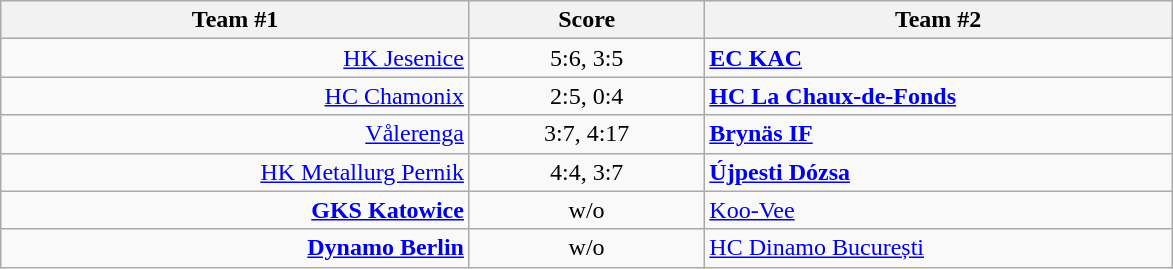<table class="wikitable" style="text-align: center;">
<tr>
<th width=22%>Team #1</th>
<th width=11%>Score</th>
<th width=22%>Team #2</th>
</tr>
<tr>
<td style="text-align: right;"><a href='#'>HK Jesenice</a> </td>
<td>5:6, 3:5</td>
<td style="text-align: left;"> <strong><a href='#'>EC KAC</a></strong></td>
</tr>
<tr>
<td style="text-align: right;"><a href='#'>HC Chamonix</a> </td>
<td>2:5, 0:4</td>
<td style="text-align: left;"> <strong><a href='#'>HC La Chaux-de-Fonds</a></strong></td>
</tr>
<tr>
<td style="text-align: right;"><a href='#'>Vålerenga</a> </td>
<td>3:7, 4:17</td>
<td style="text-align: left;"> <strong><a href='#'>Brynäs IF</a></strong></td>
</tr>
<tr>
<td style="text-align: right;"><a href='#'>HK Metallurg Pernik</a>  </td>
<td>4:4, 3:7</td>
<td style="text-align: left;"> <strong><a href='#'>Újpesti Dózsa</a></strong></td>
</tr>
<tr>
<td style="text-align: right;"><strong><a href='#'>GKS Katowice</a></strong> </td>
<td>w/o</td>
<td style="text-align: left;"> <a href='#'>Koo-Vee</a></td>
</tr>
<tr>
<td style="text-align: right;"><strong><a href='#'>Dynamo Berlin</a></strong> </td>
<td>w/o</td>
<td style="text-align: left;"> <a href='#'>HC Dinamo București</a></td>
</tr>
</table>
